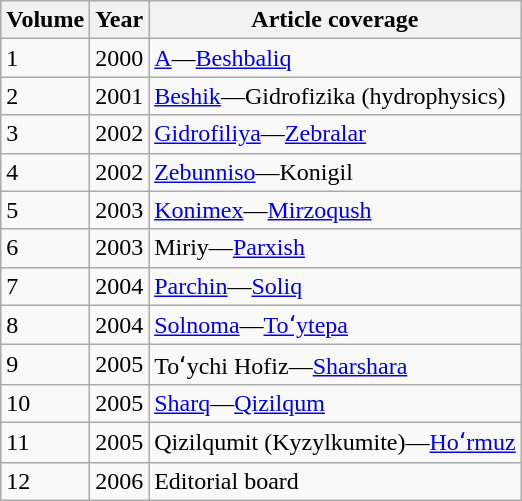<table class="wikitable">
<tr>
<th>Volume</th>
<th>Year</th>
<th>Article coverage</th>
</tr>
<tr>
<td>1</td>
<td>2000</td>
<td><a href='#'>A</a>—<a href='#'>Beshbaliq</a></td>
</tr>
<tr>
<td>2</td>
<td>2001</td>
<td><a href='#'>Beshik</a>—Gidrofizika (hydrophysics)</td>
</tr>
<tr>
<td>3</td>
<td>2002</td>
<td><a href='#'>Gidrofiliya</a>—<a href='#'>Zebralar</a></td>
</tr>
<tr>
<td>4</td>
<td>2002</td>
<td><a href='#'>Zebunniso</a>—Konigil</td>
</tr>
<tr>
<td>5</td>
<td>2003</td>
<td><a href='#'>Konimex</a>—<a href='#'>Mirzoqush</a></td>
</tr>
<tr>
<td>6</td>
<td>2003</td>
<td>Miriy—<a href='#'>Parxish</a></td>
</tr>
<tr>
<td>7</td>
<td>2004</td>
<td><a href='#'>Parchin</a>—<a href='#'>Soliq</a></td>
</tr>
<tr>
<td>8</td>
<td>2004</td>
<td><a href='#'>Solnoma</a>—<a href='#'>Toʻytepa</a></td>
</tr>
<tr>
<td>9</td>
<td>2005</td>
<td Toʻychi hofiz>Toʻychi Hofiz—<a href='#'>Sharshara</a></td>
</tr>
<tr>
<td>10</td>
<td>2005</td>
<td><a href='#'>Sharq</a>—<a href='#'>Qizilqum</a></td>
</tr>
<tr>
<td>11</td>
<td>2005</td>
<td>Qizilqumit (Kyzylkumite)—<a href='#'>Hoʻrmuz</a></td>
</tr>
<tr>
<td>12</td>
<td>2006</td>
<td>Editorial board</td>
</tr>
</table>
